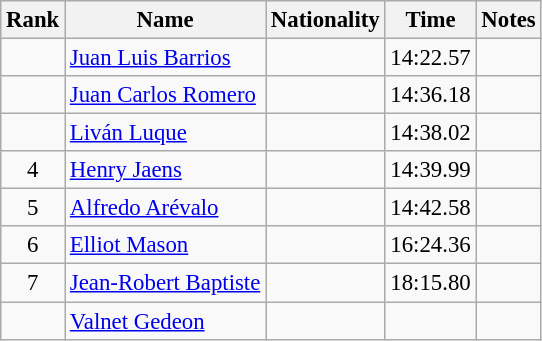<table class="wikitable sortable" style="text-align:center;font-size:95%">
<tr>
<th>Rank</th>
<th>Name</th>
<th>Nationality</th>
<th>Time</th>
<th>Notes</th>
</tr>
<tr>
<td></td>
<td align=left><a href='#'>Juan Luis Barrios</a></td>
<td align=left></td>
<td>14:22.57</td>
<td></td>
</tr>
<tr>
<td></td>
<td align=left><a href='#'>Juan Carlos Romero</a></td>
<td align=left></td>
<td>14:36.18</td>
<td></td>
</tr>
<tr>
<td></td>
<td align=left><a href='#'>Liván Luque</a></td>
<td align=left></td>
<td>14:38.02</td>
<td></td>
</tr>
<tr>
<td>4</td>
<td align=left><a href='#'>Henry Jaens</a></td>
<td align=left></td>
<td>14:39.99</td>
<td></td>
</tr>
<tr>
<td>5</td>
<td align=left><a href='#'>Alfredo Arévalo</a></td>
<td align=left></td>
<td>14:42.58</td>
<td></td>
</tr>
<tr>
<td>6</td>
<td align=left><a href='#'>Elliot Mason</a></td>
<td align=left></td>
<td>16:24.36</td>
<td></td>
</tr>
<tr>
<td>7</td>
<td align=left><a href='#'>Jean-Robert Baptiste</a></td>
<td align=left></td>
<td>18:15.80</td>
<td></td>
</tr>
<tr>
<td></td>
<td align=left><a href='#'>Valnet Gedeon</a></td>
<td align=left></td>
<td></td>
<td></td>
</tr>
</table>
